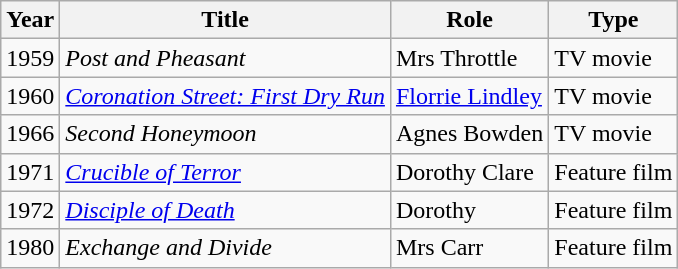<table class="wikitable">
<tr>
<th>Year</th>
<th>Title</th>
<th>Role</th>
<th>Type</th>
</tr>
<tr>
<td>1959</td>
<td><em>Post and Pheasant</em></td>
<td>Mrs Throttle</td>
<td>TV movie</td>
</tr>
<tr>
<td>1960</td>
<td><em><a href='#'>Coronation Street: First Dry Run</a></em></td>
<td><a href='#'>Florrie Lindley</a></td>
<td>TV movie</td>
</tr>
<tr>
<td>1966</td>
<td><em>Second Honeymoon</em></td>
<td>Agnes Bowden</td>
<td>TV movie</td>
</tr>
<tr>
<td>1971</td>
<td><em><a href='#'>Crucible of Terror</a></em></td>
<td>Dorothy Clare</td>
<td>Feature film</td>
</tr>
<tr>
<td>1972</td>
<td><em><a href='#'>Disciple of Death</a></em></td>
<td>Dorothy</td>
<td>Feature film</td>
</tr>
<tr>
<td>1980</td>
<td><em>Exchange and Divide</em></td>
<td>Mrs Carr</td>
<td>Feature film</td>
</tr>
</table>
